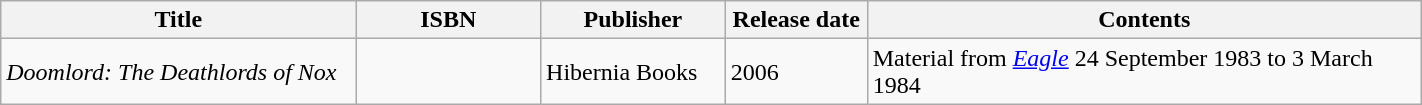<table class="wikitable" width="75%">
<tr>
<th width=25%>Title</th>
<th width=13%>ISBN</th>
<th width=13%>Publisher</th>
<th width=10%>Release date</th>
<th width=40%>Contents</th>
</tr>
<tr>
<td><em>Doomlord: The Deathlords of Nox</em></td>
<td></td>
<td>Hibernia Books</td>
<td>2006</td>
<td>Material from <em><a href='#'>Eagle</a></em> 24 September 1983 to 3 March 1984</td>
</tr>
</table>
